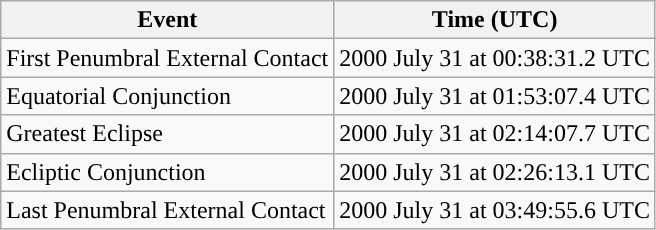<table class="wikitable">
<tr>
<th>Event</th>
<th>Time (UTC)</th>
</tr>
<tr>
<td>First Penumbral External Contact</td>
<td>2000 July 31 at 00:38:31.2 UTC</td>
</tr>
<tr>
<td>Equatorial Conjunction</td>
<td>2000 July 31 at 01:53:07.4 UTC</td>
</tr>
<tr>
<td>Greatest Eclipse</td>
<td>2000 July 31 at 02:14:07.7 UTC</td>
</tr>
<tr>
<td>Ecliptic Conjunction</td>
<td>2000 July 31 at 02:26:13.1 UTC</td>
</tr>
<tr>
<td>Last Penumbral External Contact</td>
<td>2000 July 31 at 03:49:55.6 UTC</td>
</tr>
</table>
